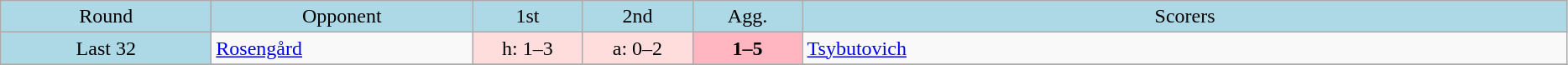<table class="wikitable" style="text-align:center">
<tr bgcolor=lightblue>
<td width=160px>Round</td>
<td width=200px>Opponent</td>
<td width=80px>1st</td>
<td width=80px>2nd</td>
<td width=80px>Agg.</td>
<td width=600px>Scorers</td>
</tr>
<tr>
<td bgcolor=lightblue>Last 32</td>
<td align=left> <a href='#'>Rosengård</a></td>
<td bgcolor="#ffdddd">h: 1–3</td>
<td bgcolor="#ffdddd">a: 0–2</td>
<td bgcolor=lightpink><strong>1–5</strong></td>
<td align=left><a href='#'>Tsybutovich</a></td>
</tr>
<tr>
</tr>
</table>
